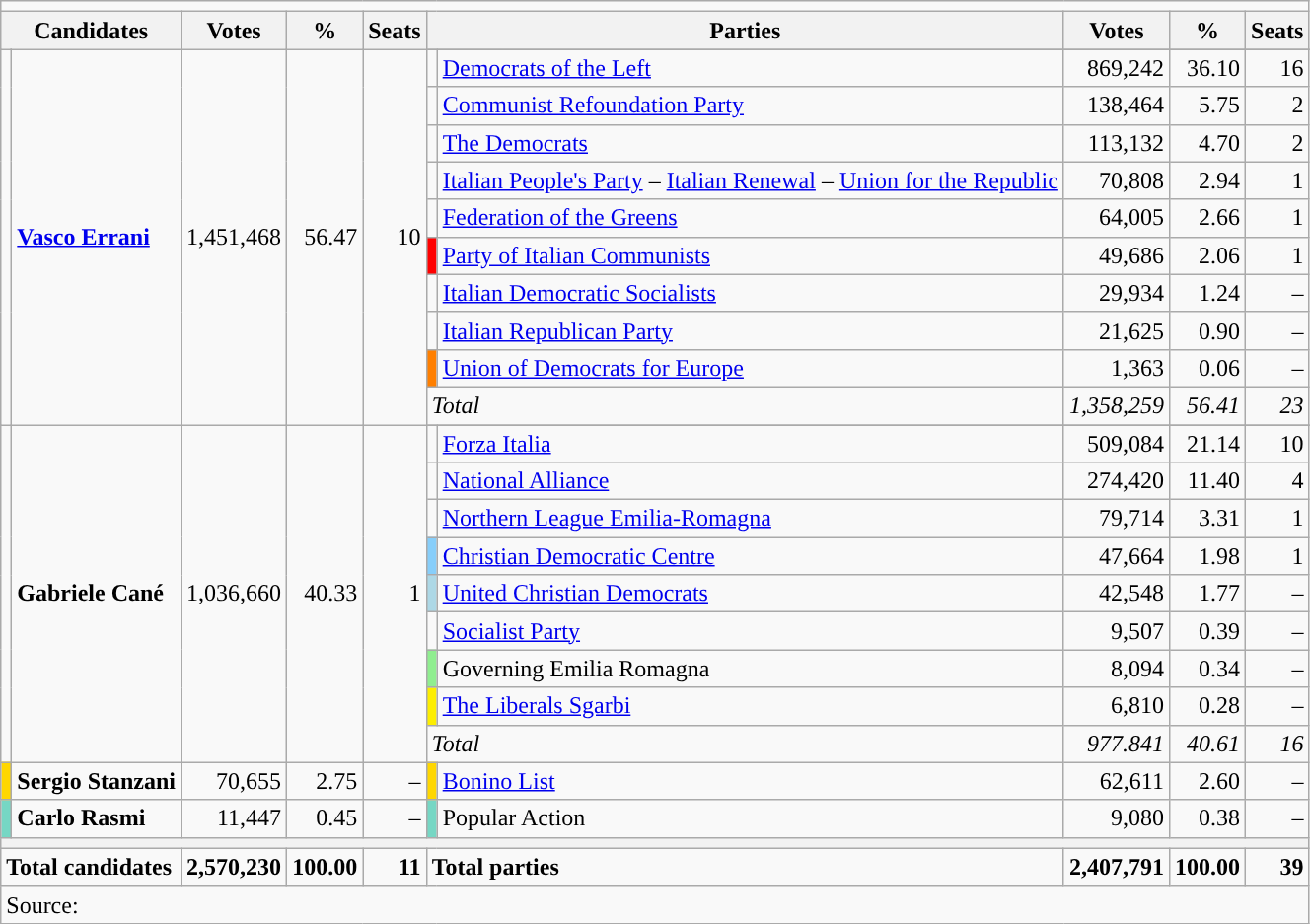<table class="wikitable">
<tr>
<td colspan=10></td>
</tr>
<tr>
<th colspan=2>Candidates</th>
<th>Votes</th>
<th>%</th>
<th>Seats</th>
<th colspan=2>Parties</th>
<th>Votes</th>
<th>%</th>
<th>Seats</th>
</tr>
<tr>
<td rowspan=11></td>
<td rowspan=11><strong><a href='#'>Vasco Errani</a></strong></td>
<td rowspan=11 align=right>1,451,468</td>
<td rowspan=11 align=right>56.47</td>
<td rowspan=11 align=right>10</td>
</tr>
<tr>
<td></td>
<td><a href='#'>Democrats of the Left</a></td>
<td align=right>869,242</td>
<td align=right>36.10</td>
<td align=right>16</td>
</tr>
<tr>
<td></td>
<td><a href='#'>Communist Refoundation Party</a></td>
<td align=right>138,464</td>
<td align=right>5.75</td>
<td align=right>2</td>
</tr>
<tr>
<td></td>
<td><a href='#'>The Democrats</a></td>
<td align=right>113,132</td>
<td align=right>4.70</td>
<td align=right>2</td>
</tr>
<tr>
<td></td>
<td><a href='#'>Italian People's Party</a> – <a href='#'>Italian Renewal</a> – <a href='#'>Union for the Republic</a></td>
<td align=right>70,808</td>
<td align=right>2.94</td>
<td align=right>1</td>
</tr>
<tr>
<td></td>
<td><a href='#'>Federation of the Greens</a></td>
<td align=right>64,005</td>
<td align=right>2.66</td>
<td align=right>1</td>
</tr>
<tr>
<td bgcolor="red"></td>
<td><a href='#'>Party of Italian Communists</a></td>
<td align=right>49,686</td>
<td align=right>2.06</td>
<td align=right>1</td>
</tr>
<tr>
<td></td>
<td><a href='#'>Italian Democratic Socialists</a></td>
<td align=right>29,934</td>
<td align=right>1.24</td>
<td align=right>–</td>
</tr>
<tr>
<td></td>
<td><a href='#'>Italian Republican Party</a></td>
<td align=right>21,625</td>
<td align=right>0.90</td>
<td align=right>–</td>
</tr>
<tr>
<td bgcolor="#FF7F00"></td>
<td><a href='#'>Union of Democrats for Europe</a></td>
<td align=right>1,363</td>
<td align=right>0.06</td>
<td align=right>–</td>
</tr>
<tr>
<td colspan=2><em>Total</em></td>
<td align=right><em>1,358,259</em></td>
<td align=right><em>56.41</em></td>
<td align=right><em>23</em></td>
</tr>
<tr>
<td rowspan=10></td>
<td rowspan=10><strong>Gabriele Cané</strong></td>
<td rowspan=10 align=right>1,036,660</td>
<td rowspan=10 align=right>40.33</td>
<td rowspan=10 align=right>1</td>
</tr>
<tr>
<td></td>
<td><a href='#'>Forza Italia</a></td>
<td align=right>509,084</td>
<td align=right>21.14</td>
<td align=right>10</td>
</tr>
<tr>
<td></td>
<td><a href='#'>National Alliance</a></td>
<td align=right>274,420</td>
<td align=right>11.40</td>
<td align=right>4</td>
</tr>
<tr>
<td></td>
<td><a href='#'>Northern League Emilia-Romagna</a></td>
<td align=right>79,714</td>
<td align=right>3.31</td>
<td align=right>1</td>
</tr>
<tr>
<td bgcolor="lightskyblue"></td>
<td><a href='#'>Christian Democratic Centre</a></td>
<td align=right>47,664</td>
<td align=right>1.98</td>
<td align=right>1</td>
</tr>
<tr>
<td bgcolor="lightblue"></td>
<td><a href='#'>United Christian Democrats</a></td>
<td align=right>42,548</td>
<td align=right>1.77</td>
<td align=right>–</td>
</tr>
<tr>
<td></td>
<td><a href='#'>Socialist Party</a></td>
<td align=right>9,507</td>
<td align=right>0.39</td>
<td align=right>–</td>
</tr>
<tr>
<td bgcolor="lightgreen"></td>
<td>Governing Emilia Romagna</td>
<td align=right>8,094</td>
<td align=right>0.34</td>
<td align=right>–</td>
</tr>
<tr>
<td bgcolor="#FDEE00"></td>
<td><a href='#'>The Liberals Sgarbi</a></td>
<td align=right>6,810</td>
<td align=right>0.28</td>
<td align=right>–</td>
</tr>
<tr>
<td colspan=2><em>Total</em></td>
<td align=right><em>977.841</em></td>
<td align=right><em>40.61</em></td>
<td align=right><em>16</em></td>
</tr>
<tr>
<td bgcolor="gold"></td>
<td><strong>Sergio Stanzani</strong></td>
<td align=right>70,655</td>
<td align=right>2.75</td>
<td align=right>–</td>
<td bgcolor="gold"></td>
<td><a href='#'>Bonino List</a></td>
<td align=right>62,611</td>
<td align=right>2.60</td>
<td align=right>–</td>
</tr>
<tr>
<td bgcolor="#76D7C4"></td>
<td><strong>Carlo Rasmi</strong></td>
<td align=right>11,447</td>
<td align=right>0.45</td>
<td align=right>–</td>
<td bgcolor="#76D7C4"></td>
<td>Popular Action</td>
<td align=right>9,080</td>
<td align=right>0.38</td>
<td align=right>–</td>
</tr>
<tr>
<th colspan=10></th>
</tr>
<tr>
<td colspan=2><strong>Total candidates</strong></td>
<td align=right><strong>2,570,230</strong></td>
<td align=right><strong>100.00</strong></td>
<td align=right><strong>11</strong></td>
<td colspan=2><strong>Total parties</strong></td>
<td align=right><strong>2,407,791</strong></td>
<td align=right><strong>100.00</strong></td>
<td align=right><strong>39</strong></td>
</tr>
<tr>
<td colspan=10>Source: </td>
</tr>
</table>
